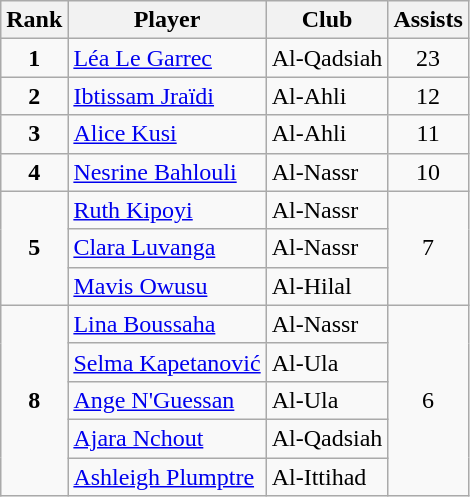<table class="wikitable" style="text-align:center">
<tr>
<th>Rank</th>
<th>Player</th>
<th>Club</th>
<th>Assists</th>
</tr>
<tr>
<td rowspan=1><strong>1</strong></td>
<td align="left"> <a href='#'>Léa Le Garrec</a></td>
<td align="left">Al-Qadsiah</td>
<td rowspan=1>23</td>
</tr>
<tr>
<td rowspan=1><strong>2</strong></td>
<td align="left"> <a href='#'>Ibtissam Jraïdi</a></td>
<td align="left">Al-Ahli</td>
<td rowspan=1>12</td>
</tr>
<tr>
<td rowspan=1><strong>3</strong></td>
<td align="left"> <a href='#'>Alice Kusi</a></td>
<td align="left">Al-Ahli</td>
<td rowspan=1>11</td>
</tr>
<tr>
<td rowspan=1><strong>4</strong></td>
<td align="left"> <a href='#'>Nesrine Bahlouli</a></td>
<td align="left">Al-Nassr</td>
<td rowspan=1>10</td>
</tr>
<tr>
<td rowspan=3><strong>5</strong></td>
<td align="left"> <a href='#'>Ruth Kipoyi</a></td>
<td align="left">Al-Nassr</td>
<td rowspan=3>7</td>
</tr>
<tr>
<td align="left"> <a href='#'>Clara Luvanga</a></td>
<td align="left">Al-Nassr</td>
</tr>
<tr>
<td align="left"> <a href='#'>Mavis Owusu</a></td>
<td align="left">Al-Hilal</td>
</tr>
<tr>
<td rowspan=5><strong>8</strong></td>
<td align="left"> <a href='#'>Lina Boussaha</a></td>
<td align="left">Al-Nassr</td>
<td rowspan=5>6</td>
</tr>
<tr>
<td align="left"> <a href='#'>Selma Kapetanović</a></td>
<td align="left">Al-Ula</td>
</tr>
<tr>
<td align="left"> <a href='#'>Ange N'Guessan</a></td>
<td align="left">Al-Ula</td>
</tr>
<tr>
<td align="left"> <a href='#'>Ajara Nchout</a></td>
<td align="left">Al-Qadsiah</td>
</tr>
<tr>
<td align="left"> <a href='#'>Ashleigh Plumptre</a></td>
<td align="left">Al-Ittihad</td>
</tr>
</table>
